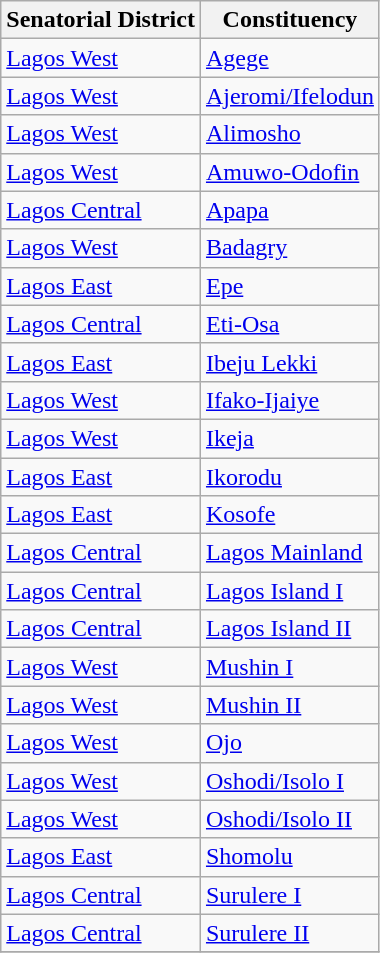<table class="wikitable sortable">
<tr>
<th>Senatorial District</th>
<th>Constituency</th>
</tr>
<tr>
<td><a href='#'>Lagos West</a></td>
<td><a href='#'>Agege</a></td>
</tr>
<tr>
<td><a href='#'>Lagos West</a></td>
<td><a href='#'>Ajeromi/Ifelodun</a></td>
</tr>
<tr>
<td><a href='#'>Lagos West</a></td>
<td><a href='#'>Alimosho</a></td>
</tr>
<tr>
<td><a href='#'>Lagos West</a></td>
<td><a href='#'>Amuwo-Odofin</a></td>
</tr>
<tr>
<td><a href='#'>Lagos Central</a></td>
<td><a href='#'>Apapa</a></td>
</tr>
<tr>
<td><a href='#'>Lagos West</a></td>
<td><a href='#'>Badagry</a></td>
</tr>
<tr>
<td><a href='#'>Lagos East</a></td>
<td><a href='#'>Epe</a></td>
</tr>
<tr>
<td><a href='#'>Lagos Central</a></td>
<td><a href='#'>Eti-Osa</a></td>
</tr>
<tr>
<td><a href='#'>Lagos East</a></td>
<td><a href='#'>Ibeju Lekki</a></td>
</tr>
<tr>
<td><a href='#'>Lagos West</a></td>
<td><a href='#'>Ifako-Ijaiye</a></td>
</tr>
<tr>
<td><a href='#'>Lagos West</a></td>
<td><a href='#'>Ikeja</a></td>
</tr>
<tr>
<td><a href='#'>Lagos East</a></td>
<td><a href='#'>Ikorodu</a></td>
</tr>
<tr>
<td><a href='#'>Lagos East</a></td>
<td><a href='#'>Kosofe</a></td>
</tr>
<tr>
<td><a href='#'>Lagos Central</a></td>
<td><a href='#'>Lagos Mainland</a></td>
</tr>
<tr>
<td><a href='#'>Lagos Central</a></td>
<td><a href='#'>Lagos Island I</a></td>
</tr>
<tr>
<td><a href='#'>Lagos Central</a></td>
<td><a href='#'>Lagos Island II</a></td>
</tr>
<tr>
<td><a href='#'>Lagos West</a></td>
<td><a href='#'>Mushin I</a></td>
</tr>
<tr>
<td><a href='#'>Lagos West</a></td>
<td><a href='#'>Mushin II</a></td>
</tr>
<tr>
<td><a href='#'>Lagos West</a></td>
<td><a href='#'>Ojo</a></td>
</tr>
<tr>
<td><a href='#'>Lagos West</a></td>
<td><a href='#'>Oshodi/Isolo I</a></td>
</tr>
<tr>
<td><a href='#'>Lagos West</a></td>
<td><a href='#'>Oshodi/Isolo II</a></td>
</tr>
<tr>
<td><a href='#'>Lagos East</a></td>
<td><a href='#'>Shomolu</a></td>
</tr>
<tr>
<td><a href='#'>Lagos Central</a></td>
<td><a href='#'>Surulere I</a></td>
</tr>
<tr>
<td><a href='#'>Lagos Central</a></td>
<td><a href='#'>Surulere II</a></td>
</tr>
<tr>
</tr>
</table>
